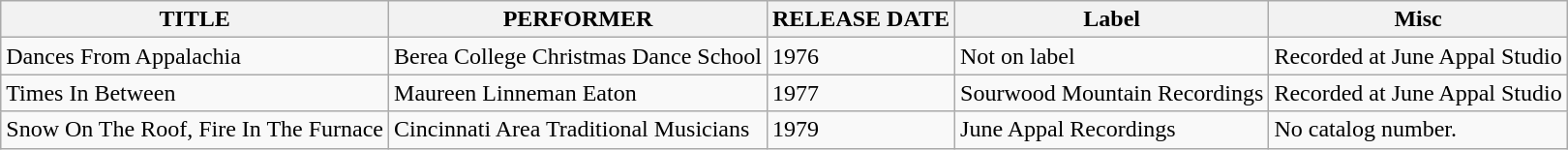<table class="wikitable">
<tr>
<th>TITLE</th>
<th>PERFORMER</th>
<th>RELEASE DATE</th>
<th>Label</th>
<th>Misc</th>
</tr>
<tr>
<td>Dances From Appalachia</td>
<td>Berea College Christmas Dance School</td>
<td>1976</td>
<td>Not on label</td>
<td>Recorded at June Appal Studio</td>
</tr>
<tr>
<td>Times In Between</td>
<td>Maureen Linneman Eaton</td>
<td>1977</td>
<td>Sourwood Mountain Recordings</td>
<td>Recorded at June Appal Studio</td>
</tr>
<tr>
<td>Snow On The Roof, Fire In The Furnace</td>
<td>Cincinnati Area Traditional Musicians</td>
<td>1979</td>
<td>June Appal Recordings</td>
<td>No catalog number.</td>
</tr>
</table>
